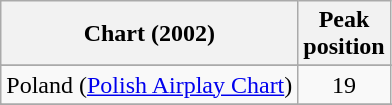<table class="wikitable sortable">
<tr>
<th>Chart (2002)</th>
<th>Peak<br>position</th>
</tr>
<tr>
</tr>
<tr>
</tr>
<tr>
<td>Poland (<a href='#'>Polish Airplay Chart</a>)</td>
<td align="center">19</td>
</tr>
<tr>
</tr>
<tr>
</tr>
<tr>
</tr>
</table>
